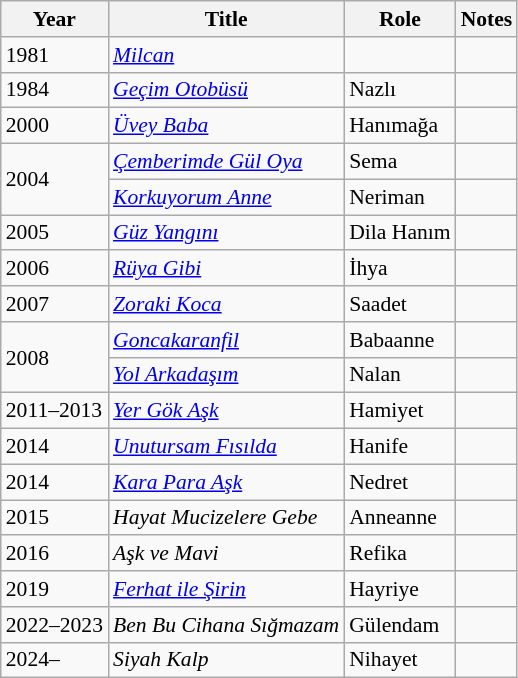<table class="wikitable" style="font-size: 90%;">
<tr>
<th>Year</th>
<th>Title</th>
<th>Role</th>
<th>Notes</th>
</tr>
<tr>
<td>1981</td>
<td><em><a href='#'>Milcan</a></em></td>
<td></td>
<td></td>
</tr>
<tr>
<td>1984</td>
<td><em><a href='#'>Geçim Otobüsü</a></em></td>
<td>Nazlı</td>
<td></td>
</tr>
<tr>
<td>2000</td>
<td><em><a href='#'>Üvey Baba</a></em></td>
<td>Hanımağa</td>
<td></td>
</tr>
<tr>
<td rowspan="2">2004</td>
<td><em><a href='#'>Çemberimde Gül Oya</a></em></td>
<td>Sema</td>
<td></td>
</tr>
<tr>
<td><em><a href='#'>Korkuyorum Anne</a></em></td>
<td>Neriman</td>
<td></td>
</tr>
<tr>
<td>2005</td>
<td><em><a href='#'>Güz Yangını</a></em></td>
<td>Dila Hanım</td>
<td></td>
</tr>
<tr>
<td>2006</td>
<td><em><a href='#'>Rüya Gibi</a></em></td>
<td>İhya</td>
<td></td>
</tr>
<tr>
<td>2007</td>
<td><em><a href='#'>Zoraki Koca</a></em></td>
<td>Saadet</td>
<td></td>
</tr>
<tr>
<td rowspan="2">2008</td>
<td><em><a href='#'>Goncakaranfil</a></em></td>
<td>Babaanne</td>
<td></td>
</tr>
<tr>
<td><em><a href='#'>Yol Arkadaşım</a></em></td>
<td>Nalan</td>
<td></td>
</tr>
<tr>
<td>2011–2013</td>
<td><em><a href='#'>Yer Gök Aşk</a></em></td>
<td>Hamiyet</td>
<td></td>
</tr>
<tr>
<td>2014</td>
<td><em><a href='#'>Unutursam Fısılda</a></em></td>
<td>Hanife</td>
<td></td>
</tr>
<tr>
<td>2014</td>
<td><em><a href='#'>Kara Para Aşk</a></em></td>
<td>Nedret</td>
<td></td>
</tr>
<tr>
<td>2015</td>
<td><em>Hayat Mucizelere Gebe</em></td>
<td>Anneanne</td>
<td></td>
</tr>
<tr>
<td>2016</td>
<td><em>Aşk ve Mavi</em></td>
<td>Refika</td>
<td></td>
</tr>
<tr>
<td>2019</td>
<td><em><a href='#'>Ferhat ile Şirin</a></em></td>
<td>Hayriye</td>
<td></td>
</tr>
<tr>
<td>2022–2023</td>
<td><em>Ben Bu Cihana Sığmazam</em></td>
<td>Gülendam</td>
<td></td>
</tr>
<tr>
<td>2024–</td>
<td><em>Siyah Kalp</em></td>
<td>Nihayet</td>
<td></td>
</tr>
</table>
